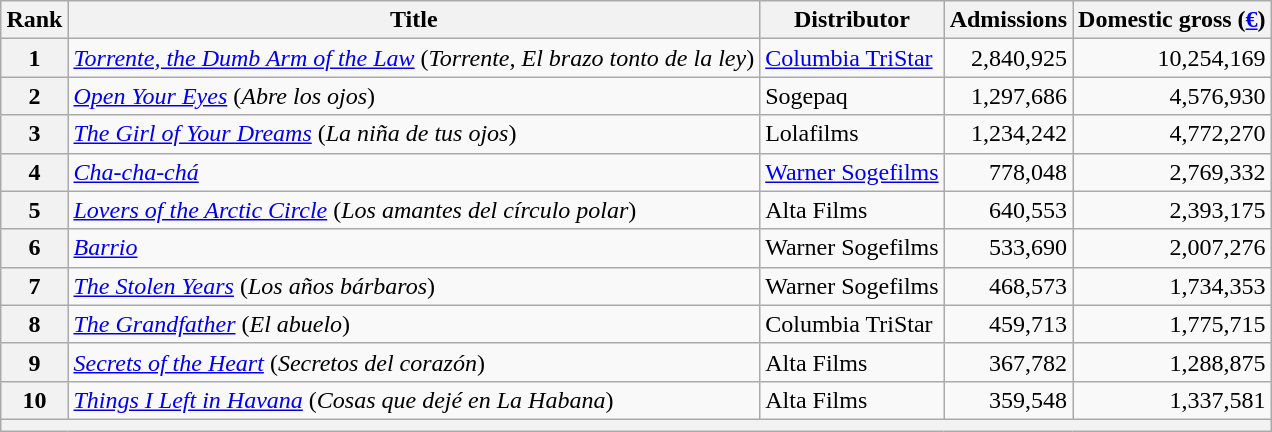<table class="wikitable" style="margin:1em auto;">
<tr>
<th>Rank</th>
<th>Title</th>
<th>Distributor</th>
<th>Admissions</th>
<th>Domestic gross (<a href='#'>€</a>)</th>
</tr>
<tr>
<th align = "center">1</th>
<td><em><a href='#'>Torrente, the Dumb Arm of the Law</a></em> (<em>Torrente, El brazo tonto de la ley</em>)</td>
<td><a href='#'>Columbia TriStar</a></td>
<td align = "right">2,840,925</td>
<td align = "right">10,254,169</td>
</tr>
<tr>
<th align = "center">2</th>
<td><em><a href='#'>Open Your Eyes</a></em> (<em>Abre los ojos</em>) </td>
<td>Sogepaq</td>
<td align = "right">1,297,686</td>
<td align = "right">4,576,930</td>
</tr>
<tr>
<th align = "center">3</th>
<td><em><a href='#'>The Girl of Your Dreams</a></em> (<em>La niña de tus ojos</em>)</td>
<td>Lolafilms</td>
<td align = "right">1,234,242</td>
<td align = "right">4,772,270</td>
</tr>
<tr>
<th align = "center">4</th>
<td><em><a href='#'>Cha-cha-chá</a></em></td>
<td><a href='#'>Warner Sogefilms</a></td>
<td align = "right">778,048</td>
<td align = "right">2,769,332</td>
</tr>
<tr>
<th align = "center">5</th>
<td><em><a href='#'>Lovers of the Arctic Circle</a></em> (<em>Los amantes del círculo polar</em>)</td>
<td>Alta Films</td>
<td align = "right">640,553</td>
<td align = "right">2,393,175</td>
</tr>
<tr>
<th align = "center">6</th>
<td><em><a href='#'>Barrio</a></em></td>
<td>Warner Sogefilms</td>
<td align = "right">533,690</td>
<td align = "right">2,007,276</td>
</tr>
<tr>
<th align = "center">7</th>
<td><em><a href='#'>The Stolen Years</a></em> (<em>Los años bárbaros</em>)</td>
<td>Warner Sogefilms</td>
<td align = "right">468,573</td>
<td align = "right">1,734,353</td>
</tr>
<tr>
<th align = "center">8</th>
<td><em><a href='#'>The Grandfather</a></em> (<em>El abuelo</em>)</td>
<td>Columbia TriStar</td>
<td align = "right">459,713</td>
<td align = "right">1,775,715</td>
</tr>
<tr>
<th align = "center">9</th>
<td><em><a href='#'>Secrets of the Heart</a></em> (<em>Secretos del corazón</em>) </td>
<td>Alta Films</td>
<td align = "right">367,782</td>
<td align = "right">1,288,875</td>
</tr>
<tr>
<th align = "center">10</th>
<td><em><a href='#'>Things I Left in Havana</a></em> (<em>Cosas que dejé en La Habana</em>)</td>
<td>Alta Films</td>
<td align = "right">359,548</td>
<td align = "right">1,337,581</td>
</tr>
<tr>
<th align = "center" colspan = "5"></th>
</tr>
</table>
